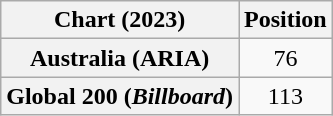<table class="wikitable sortable plainrowheaders" style="text-align:center">
<tr>
<th scope="col">Chart (2023)</th>
<th scope="col">Position</th>
</tr>
<tr>
<th scope="row">Australia (ARIA)</th>
<td>76</td>
</tr>
<tr>
<th scope="row">Global 200 (<em>Billboard</em>)</th>
<td>113</td>
</tr>
</table>
